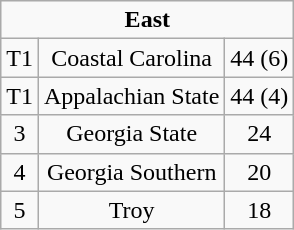<table class="wikitable" style="display: inline-table">
<tr align="center">
<td align="center" Colspan="3"><strong>East</strong><br></td>
</tr>
<tr align="center">
<td>T1</td>
<td>Coastal Carolina</td>
<td>44 (6)</td>
</tr>
<tr align="center">
<td>T1</td>
<td>Appalachian State</td>
<td>44 (4)</td>
</tr>
<tr align="center">
<td>3</td>
<td>Georgia State</td>
<td>24</td>
</tr>
<tr align="center">
<td>4</td>
<td>Georgia Southern</td>
<td>20</td>
</tr>
<tr align="center">
<td>5</td>
<td>Troy</td>
<td>18</td>
</tr>
</table>
